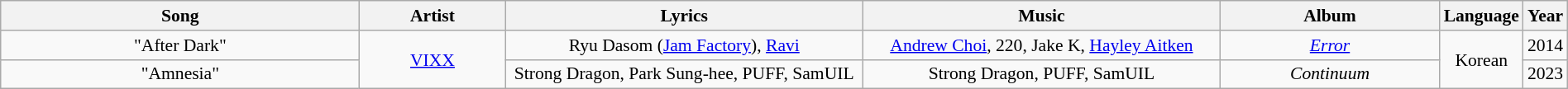<table class="wikitable sortable" style="margin:0.5em auto; clear:both; font-size:.9em; text-align:center; width:100%">
<tr>
<th style="width:25%">Song</th>
<th style="width:10%">Artist</th>
<th class="unsortable" style="width:25%">Lyrics</th>
<th class="unsortable" style="width:25%">Music</th>
<th style="width:25%">Album</th>
<th style="width:25%">Language</th>
<th style="width:25%">Year</th>
</tr>
<tr>
<td>"After Dark"</td>
<td rowspan="2"><a href='#'>VIXX</a></td>
<td>Ryu Dasom (<a href='#'>Jam Factory</a>), <a href='#'>Ravi</a></td>
<td><a href='#'>Andrew Choi</a>, 220, Jake K, <a href='#'>Hayley Aitken</a></td>
<td><em><a href='#'>Error</a></em></td>
<td rowspan="2">Korean</td>
<td>2014</td>
</tr>
<tr>
<td>"Amnesia"</td>
<td>Strong Dragon, Park Sung-hee, PUFF, SamUIL</td>
<td>Strong Dragon, PUFF, SamUIL</td>
<td><em>Continuum</em></td>
<td>2023</td>
</tr>
</table>
